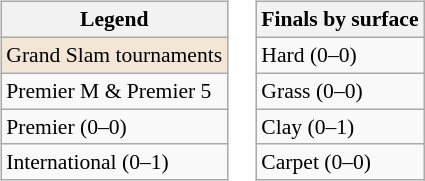<table>
<tr valign=top>
<td><br><table class=wikitable style="font-size:90%">
<tr>
<th>Legend</th>
</tr>
<tr>
<td bgcolor=f3e6d7>Grand Slam tournaments</td>
</tr>
<tr>
<td>Premier M & Premier 5</td>
</tr>
<tr>
<td>Premier (0–0)</td>
</tr>
<tr>
<td>International (0–1)</td>
</tr>
</table>
</td>
<td><br><table class=wikitable style="font-size:90%">
<tr>
<th>Finals by surface</th>
</tr>
<tr>
<td>Hard (0–0)</td>
</tr>
<tr>
<td>Grass (0–0)</td>
</tr>
<tr>
<td>Clay (0–1)</td>
</tr>
<tr>
<td>Carpet (0–0)</td>
</tr>
</table>
</td>
</tr>
</table>
